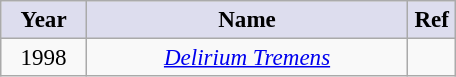<table class="wikitable" style="font-size:96%; text-align:center; margin: 6px;">
<tr>
<th style="background:#dde; width:50px;">Year</th>
<th style="background:#dde; width:207px;">Name</th>
<th style="background:#dde; width:25px;">Ref</th>
</tr>
<tr>
<td>1998</td>
<td><em><a href='#'>Delirium Tremens</a></em></td>
<td></td>
</tr>
</table>
